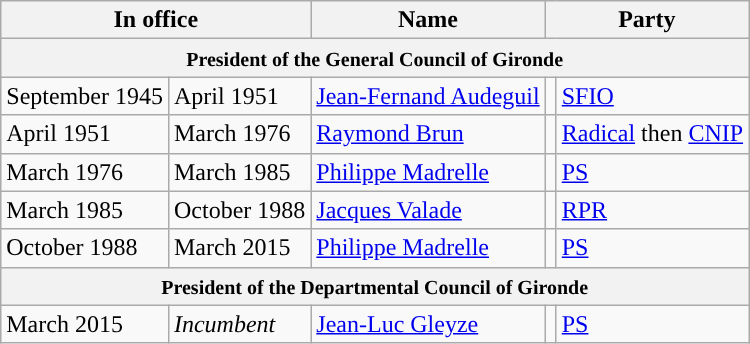<table class="wikitable">
<tr>
<th colspan="2">In office</th>
<th>Name</th>
<th colspan="2">Party</th>
</tr>
<tr>
<th colspan="5"><small>President of the General Council of Gironde</small></th>
</tr>
<tr>
<td>September 1945</td>
<td>April 1951</td>
<td><a href='#'>Jean-Fernand Audeguil</a></td>
<td style="color:inherit;background:"></td>
<td><a href='#'>SFIO</a></td>
</tr>
<tr>
<td>April 1951</td>
<td>March 1976</td>
<td><a href='#'>Raymond Brun</a></td>
<td style="color:inherit;background:"></td>
<td><a href='#'>Radical</a> then <a href='#'>CNIP</a></td>
</tr>
<tr>
<td>March 1976</td>
<td>March 1985</td>
<td><a href='#'>Philippe Madrelle</a></td>
<td style="color:inherit;background:"></td>
<td><a href='#'>PS</a></td>
</tr>
<tr>
<td>March 1985</td>
<td>October 1988</td>
<td><a href='#'>Jacques Valade</a></td>
<td style="color:inherit;background:"></td>
<td><a href='#'>RPR</a></td>
</tr>
<tr>
<td>October 1988</td>
<td>March 2015</td>
<td><a href='#'>Philippe Madrelle</a></td>
<td style="color:inherit;background:"></td>
<td><a href='#'>PS</a></td>
</tr>
<tr>
<th colspan="5"><small>President of the Departmental Council of Gironde</small></th>
</tr>
<tr>
<td>March 2015</td>
<td><em>Incumbent</em></td>
<td><a href='#'>Jean-Luc Gleyze</a></td>
<td style="color:inherit;background:"></td>
<td><a href='#'>PS</a></td>
</tr>
</table>
